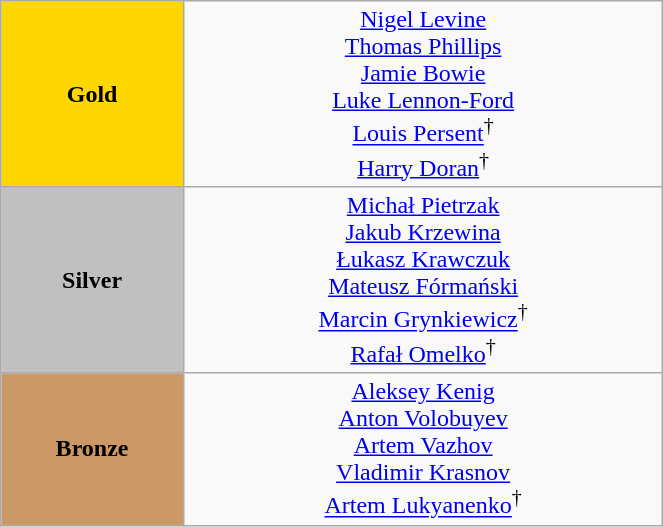<table class="wikitable" style="text-align:center; " width="35%">
<tr>
<td bgcolor="gold"><strong>Gold</strong></td>
<td><a href='#'>Nigel Levine</a><br><a href='#'>Thomas Phillips</a><br><a href='#'>Jamie Bowie</a><br><a href='#'>Luke Lennon-Ford</a><br><a href='#'>Louis Persent</a><sup>†</sup><br><a href='#'>Harry Doran</a><sup>†</sup><br> <small><em></em></small></td>
</tr>
<tr>
<td bgcolor="silver"><strong>Silver</strong></td>
<td><a href='#'>Michał Pietrzak</a><br><a href='#'>Jakub Krzewina</a><br><a href='#'>Łukasz Krawczuk</a><br><a href='#'>Mateusz Fórmański</a><br><a href='#'>Marcin Grynkiewicz</a><sup>†</sup><br><a href='#'>Rafał Omelko</a><sup>†</sup><br>  <small><em></em></small></td>
</tr>
<tr>
<td bgcolor="CC9966"><strong>Bronze</strong></td>
<td><a href='#'>Aleksey Kenig</a><br><a href='#'>Anton Volobuyev</a><br><a href='#'>Artem Vazhov</a><br><a href='#'>Vladimir Krasnov</a><br><a href='#'>Artem Lukyanenko</a><sup>†</sup><br>  <small><em></em></small></td>
</tr>
</table>
